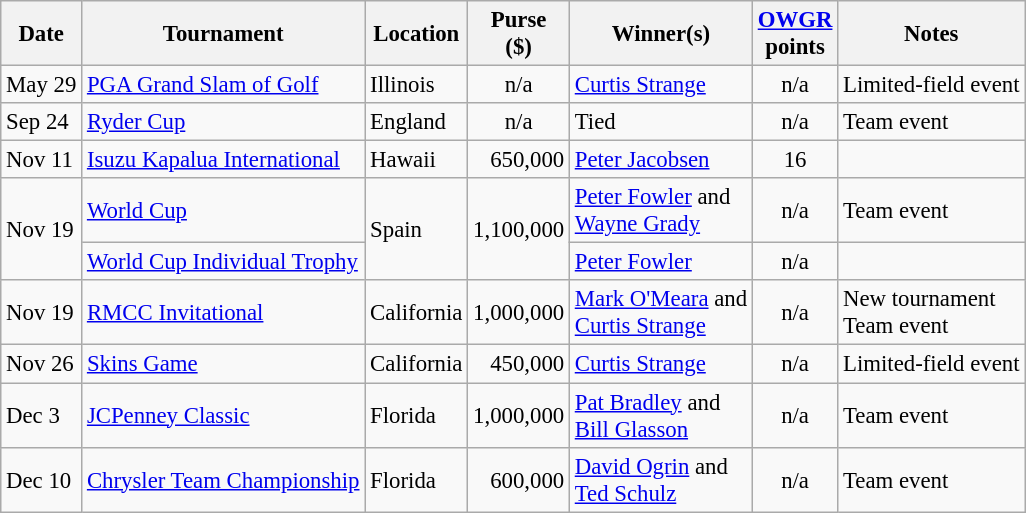<table class="wikitable" style="font-size:95%">
<tr>
<th>Date</th>
<th>Tournament</th>
<th>Location</th>
<th>Purse<br>($)</th>
<th>Winner(s)</th>
<th><a href='#'>OWGR</a><br>points</th>
<th>Notes</th>
</tr>
<tr>
<td>May 29</td>
<td><a href='#'>PGA Grand Slam of Golf</a></td>
<td>Illinois</td>
<td align=center>n/a</td>
<td> <a href='#'>Curtis Strange</a></td>
<td align=center>n/a</td>
<td>Limited-field event</td>
</tr>
<tr>
<td>Sep 24</td>
<td><a href='#'>Ryder Cup</a></td>
<td>England</td>
<td align=center>n/a</td>
<td>Tied</td>
<td align=center>n/a</td>
<td>Team event</td>
</tr>
<tr>
<td>Nov 11</td>
<td><a href='#'>Isuzu Kapalua International</a></td>
<td>Hawaii</td>
<td align=right>650,000</td>
<td> <a href='#'>Peter Jacobsen</a></td>
<td align=center>16</td>
<td></td>
</tr>
<tr>
<td rowspan=2>Nov 19</td>
<td><a href='#'>World Cup</a></td>
<td rowspan=2>Spain</td>
<td rowspan=2 align=right>1,100,000</td>
<td> <a href='#'>Peter Fowler</a> and<br> <a href='#'>Wayne Grady</a></td>
<td align=center>n/a</td>
<td>Team event</td>
</tr>
<tr>
<td><a href='#'>World Cup Individual Trophy</a></td>
<td> <a href='#'>Peter Fowler</a></td>
<td align=center>n/a</td>
<td></td>
</tr>
<tr>
<td>Nov 19</td>
<td><a href='#'>RMCC Invitational</a></td>
<td>California</td>
<td align=right>1,000,000</td>
<td> <a href='#'>Mark O'Meara</a> and<br> <a href='#'>Curtis Strange</a></td>
<td align=center>n/a</td>
<td>New tournament<br>Team event</td>
</tr>
<tr>
<td>Nov 26</td>
<td><a href='#'>Skins Game</a></td>
<td>California</td>
<td align=right>450,000</td>
<td> <a href='#'>Curtis Strange</a></td>
<td align=center>n/a</td>
<td>Limited-field event</td>
</tr>
<tr>
<td>Dec 3</td>
<td><a href='#'>JCPenney Classic</a></td>
<td>Florida</td>
<td align=right>1,000,000</td>
<td> <a href='#'>Pat Bradley</a> and<br> <a href='#'>Bill Glasson</a></td>
<td align=center>n/a</td>
<td>Team event</td>
</tr>
<tr>
<td>Dec 10</td>
<td><a href='#'>Chrysler Team Championship</a></td>
<td>Florida</td>
<td align=right>600,000</td>
<td> <a href='#'>David Ogrin</a> and<br> <a href='#'>Ted Schulz</a></td>
<td align=center>n/a</td>
<td>Team event</td>
</tr>
</table>
